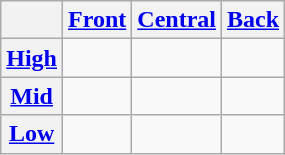<table class="wikitable" style="text-align:center;">
<tr>
<th></th>
<th><a href='#'>Front</a></th>
<th><a href='#'>Central</a></th>
<th><a href='#'>Back</a></th>
</tr>
<tr>
<th><a href='#'>High</a></th>
<td></td>
<td></td>
<td></td>
</tr>
<tr>
<th><a href='#'>Mid</a></th>
<td style="border-right:0;"></td>
<td style="border-right:0;"></td>
<td></td>
</tr>
<tr>
<th><a href='#'>Low</a></th>
<td></td>
<td></td>
<td></td>
</tr>
</table>
